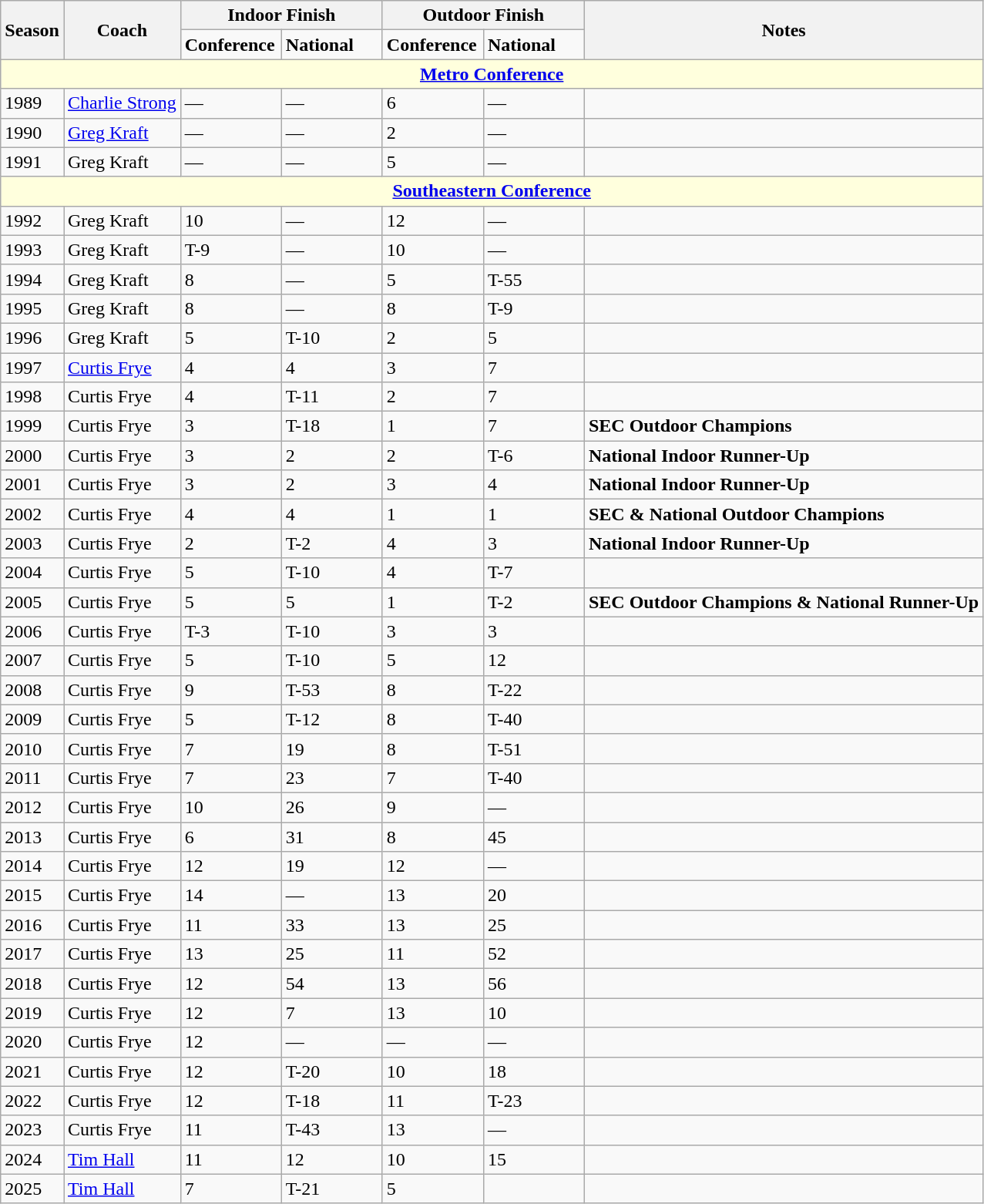<table class="wikitable">
<tr>
<th rowspan="2">Season</th>
<th rowspan="2">Coach</th>
<th colspan="2">Indoor Finish</th>
<th colspan="2">Outdoor Finish</th>
<th rowspan="2">Notes</th>
</tr>
<tr>
<td width="80px"><strong>Conference</strong></td>
<td width="80px"><strong>National</strong></td>
<td width="80px"><strong>Conference</strong></td>
<td width="80px"><strong>National</strong></td>
</tr>
<tr style="background: #ffffdd;">
<td colspan="7" style="text-align:center;"><strong><a href='#'>Metro Conference</a></strong></td>
</tr>
<tr>
<td>1989</td>
<td><a href='#'>Charlie Strong</a></td>
<td>—</td>
<td>—</td>
<td>6</td>
<td>—</td>
<td></td>
</tr>
<tr>
<td>1990</td>
<td><a href='#'>Greg Kraft</a></td>
<td>—</td>
<td>—</td>
<td>2</td>
<td>—</td>
<td></td>
</tr>
<tr>
<td>1991</td>
<td>Greg Kraft</td>
<td>—</td>
<td>—</td>
<td>5</td>
<td>—</td>
<td></td>
</tr>
<tr style="background: #ffffdd;">
<td colspan="7" style="text-align:center;"><strong><a href='#'>Southeastern Conference</a></strong></td>
</tr>
<tr>
<td>1992</td>
<td>Greg Kraft</td>
<td>10</td>
<td>—</td>
<td>12</td>
<td>—</td>
<td></td>
</tr>
<tr>
<td>1993</td>
<td>Greg Kraft</td>
<td>T-9</td>
<td>—</td>
<td>10</td>
<td>—</td>
<td></td>
</tr>
<tr>
<td>1994</td>
<td>Greg Kraft</td>
<td>8</td>
<td>—</td>
<td>5</td>
<td>T-55</td>
<td></td>
</tr>
<tr>
<td>1995</td>
<td>Greg Kraft</td>
<td>8</td>
<td>—</td>
<td>8</td>
<td>T-9</td>
<td></td>
</tr>
<tr>
<td>1996</td>
<td>Greg Kraft</td>
<td>5</td>
<td>T-10</td>
<td>2</td>
<td>5</td>
<td></td>
</tr>
<tr>
<td>1997</td>
<td><a href='#'>Curtis Frye</a></td>
<td>4</td>
<td>4</td>
<td>3</td>
<td>7</td>
<td></td>
</tr>
<tr>
<td>1998</td>
<td>Curtis Frye</td>
<td>4</td>
<td>T-11</td>
<td>2</td>
<td>7</td>
<td></td>
</tr>
<tr>
<td>1999</td>
<td>Curtis Frye</td>
<td>3</td>
<td>T-18</td>
<td>1</td>
<td>7</td>
<td><strong>SEC Outdoor Champions</strong></td>
</tr>
<tr>
<td>2000</td>
<td>Curtis Frye</td>
<td>3</td>
<td>2</td>
<td>2</td>
<td>T-6</td>
<td><strong>National Indoor Runner-Up</strong></td>
</tr>
<tr>
<td>2001</td>
<td>Curtis Frye</td>
<td>3</td>
<td>2</td>
<td>3</td>
<td>4</td>
<td><strong>National Indoor Runner-Up</strong></td>
</tr>
<tr>
<td>2002</td>
<td>Curtis Frye</td>
<td>4</td>
<td>4</td>
<td>1</td>
<td>1</td>
<td><strong>SEC & National Outdoor Champions</strong></td>
</tr>
<tr>
<td>2003</td>
<td>Curtis Frye</td>
<td>2</td>
<td>T-2</td>
<td>4</td>
<td>3</td>
<td><strong>National Indoor Runner-Up</strong></td>
</tr>
<tr>
<td>2004</td>
<td>Curtis Frye</td>
<td>5</td>
<td>T-10</td>
<td>4</td>
<td>T-7</td>
<td></td>
</tr>
<tr>
<td>2005</td>
<td>Curtis Frye</td>
<td>5</td>
<td>5</td>
<td>1</td>
<td>T-2</td>
<td><strong>SEC Outdoor Champions & National Runner-Up</strong></td>
</tr>
<tr>
<td>2006</td>
<td>Curtis Frye</td>
<td>T-3</td>
<td>T-10</td>
<td>3</td>
<td>3</td>
<td></td>
</tr>
<tr>
<td>2007</td>
<td>Curtis Frye</td>
<td>5</td>
<td>T-10</td>
<td>5</td>
<td>12</td>
<td></td>
</tr>
<tr>
<td>2008</td>
<td>Curtis Frye</td>
<td>9</td>
<td>T-53</td>
<td>8</td>
<td>T-22</td>
<td></td>
</tr>
<tr>
<td>2009</td>
<td>Curtis Frye</td>
<td>5</td>
<td>T-12</td>
<td>8</td>
<td>T-40</td>
<td></td>
</tr>
<tr>
<td>2010</td>
<td>Curtis Frye</td>
<td>7</td>
<td>19</td>
<td>8</td>
<td>T-51</td>
<td></td>
</tr>
<tr>
<td>2011</td>
<td>Curtis Frye</td>
<td>7</td>
<td>23</td>
<td>7</td>
<td>T-40</td>
<td></td>
</tr>
<tr>
<td>2012</td>
<td>Curtis Frye</td>
<td>10</td>
<td>26</td>
<td>9</td>
<td>—</td>
<td></td>
</tr>
<tr>
<td>2013</td>
<td>Curtis Frye</td>
<td>6</td>
<td>31</td>
<td>8</td>
<td>45</td>
<td></td>
</tr>
<tr>
<td>2014</td>
<td>Curtis Frye</td>
<td>12</td>
<td>19</td>
<td>12</td>
<td>—</td>
<td></td>
</tr>
<tr>
<td>2015</td>
<td>Curtis Frye</td>
<td>14</td>
<td>—</td>
<td>13</td>
<td>20</td>
<td></td>
</tr>
<tr>
<td>2016</td>
<td>Curtis Frye</td>
<td>11</td>
<td>33</td>
<td>13</td>
<td>25</td>
<td></td>
</tr>
<tr>
<td>2017</td>
<td>Curtis Frye</td>
<td>13</td>
<td>25</td>
<td>11</td>
<td>52</td>
<td></td>
</tr>
<tr>
<td>2018</td>
<td>Curtis Frye</td>
<td>12</td>
<td>54</td>
<td>13</td>
<td>56</td>
<td></td>
</tr>
<tr>
<td>2019</td>
<td>Curtis Frye</td>
<td>12</td>
<td>7</td>
<td>13</td>
<td>10</td>
<td></td>
</tr>
<tr>
<td>2020</td>
<td>Curtis Frye</td>
<td>12</td>
<td>—</td>
<td>—</td>
<td>—</td>
<td></td>
</tr>
<tr>
<td>2021</td>
<td>Curtis Frye</td>
<td>12</td>
<td>T-20</td>
<td>10</td>
<td>18</td>
<td></td>
</tr>
<tr>
<td>2022</td>
<td>Curtis Frye</td>
<td>12</td>
<td>T-18</td>
<td>11</td>
<td>T-23</td>
<td></td>
</tr>
<tr>
<td>2023</td>
<td>Curtis Frye</td>
<td>11</td>
<td>T-43</td>
<td>13</td>
<td>—</td>
<td></td>
</tr>
<tr>
<td>2024</td>
<td><a href='#'>Tim Hall</a></td>
<td>11</td>
<td>12</td>
<td>10</td>
<td>15</td>
<td></td>
</tr>
<tr>
<td>2025</td>
<td><a href='#'>Tim Hall</a></td>
<td>7</td>
<td>T-21</td>
<td>5</td>
<td></td>
<td></td>
</tr>
</table>
